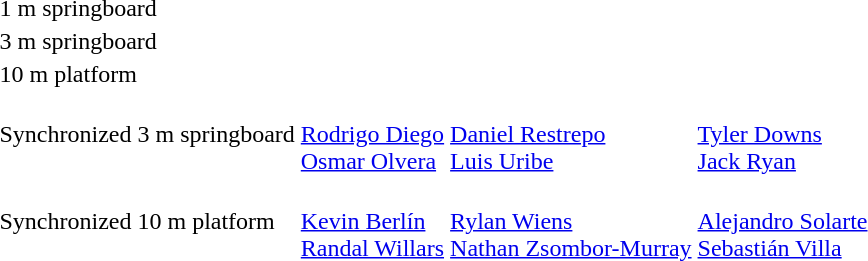<table>
<tr>
<td>1 m springboard<br></td>
<td></td>
<td></td>
<td></td>
</tr>
<tr>
<td>3 m springboard<br></td>
<td></td>
<td></td>
<td></td>
</tr>
<tr>
<td>10 m platform<br></td>
<td></td>
<td></td>
<td></td>
</tr>
<tr>
<td>Synchronized 3 m springboard<br></td>
<td><br><a href='#'>Rodrigo Diego</a><br><a href='#'>Osmar Olvera</a></td>
<td><br><a href='#'>Daniel Restrepo</a><br><a href='#'>Luis Uribe</a></td>
<td><br><a href='#'>Tyler Downs</a><br><a href='#'>Jack Ryan</a></td>
</tr>
<tr>
<td>Synchronized 10 m platform<br></td>
<td><br><a href='#'>Kevin Berlín</a><br><a href='#'>Randal Willars</a></td>
<td><br><a href='#'>Rylan Wiens</a><br><a href='#'>Nathan Zsombor-Murray</a></td>
<td><br><a href='#'>Alejandro Solarte</a><br><a href='#'>Sebastián Villa</a></td>
</tr>
</table>
